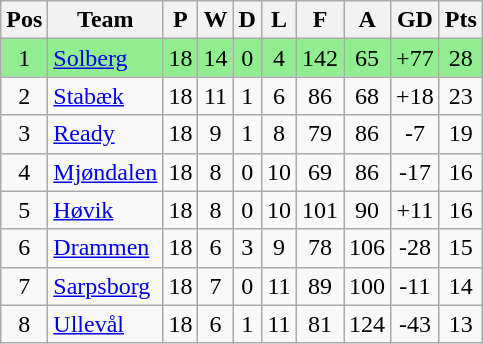<table class="wikitable sortable" style="text-align: center;">
<tr>
<th>Pos</th>
<th>Team</th>
<th>P</th>
<th>W</th>
<th>D</th>
<th>L</th>
<th>F</th>
<th>A</th>
<th>GD</th>
<th>Pts</th>
</tr>
<tr style="background:#90EE90;">
<td>1</td>
<td align="left"><a href='#'>Solberg</a></td>
<td>18</td>
<td>14</td>
<td>0</td>
<td>4</td>
<td>142</td>
<td>65</td>
<td>+77</td>
<td>28</td>
</tr>
<tr>
<td>2</td>
<td align="left"><a href='#'>Stabæk</a></td>
<td>18</td>
<td>11</td>
<td>1</td>
<td>6</td>
<td>86</td>
<td>68</td>
<td>+18</td>
<td>23</td>
</tr>
<tr>
<td>3</td>
<td align="left"><a href='#'>Ready</a></td>
<td>18</td>
<td>9</td>
<td>1</td>
<td>8</td>
<td>79</td>
<td>86</td>
<td>-7</td>
<td>19</td>
</tr>
<tr>
<td>4</td>
<td align="left"><a href='#'>Mjøndalen</a></td>
<td>18</td>
<td>8</td>
<td>0</td>
<td>10</td>
<td>69</td>
<td>86</td>
<td>-17</td>
<td>16</td>
</tr>
<tr>
<td>5</td>
<td align="left"><a href='#'>Høvik</a></td>
<td>18</td>
<td>8</td>
<td>0</td>
<td>10</td>
<td>101</td>
<td>90</td>
<td>+11</td>
<td>16</td>
</tr>
<tr>
<td>6</td>
<td align="left"><a href='#'>Drammen</a></td>
<td>18</td>
<td>6</td>
<td>3</td>
<td>9</td>
<td>78</td>
<td>106</td>
<td>-28</td>
<td>15</td>
</tr>
<tr>
<td>7</td>
<td align="left"><a href='#'>Sarpsborg</a></td>
<td>18</td>
<td>7</td>
<td>0</td>
<td>11</td>
<td>89</td>
<td>100</td>
<td>-11</td>
<td>14</td>
</tr>
<tr>
<td>8</td>
<td align="left"><a href='#'>Ullevål</a></td>
<td>18</td>
<td>6</td>
<td>1</td>
<td>11</td>
<td>81</td>
<td>124</td>
<td>-43</td>
<td>13</td>
</tr>
</table>
